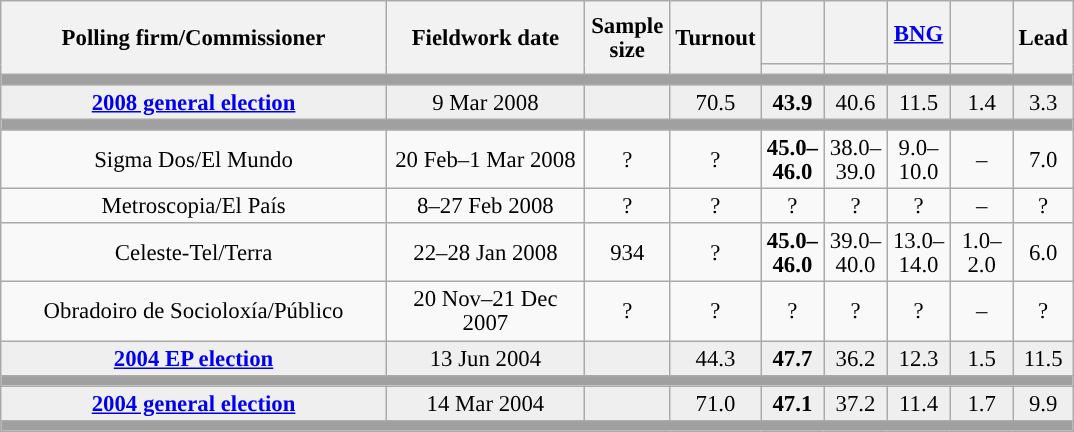<table class="wikitable collapsible collapsed" style="text-align:center; font-size:95%; line-height:16px;">
<tr style="height:42px;">
<th style="width:250px;" rowspan="2">Polling firm/Commissioner</th>
<th style="width:125px;" rowspan="2">Fieldwork date</th>
<th style="width:50px;" rowspan="2">Sample size</th>
<th style="width:45px;" rowspan="2">Turnout</th>
<th style="width:35px;"></th>
<th style="width:35px;"></th>
<th style="width:35px;"><a href='#'>BNG</a></th>
<th style="width:35px;"></th>
<th style="width:30px;" rowspan="2">Lead</th>
</tr>
<tr>
<th style="color:inherit;background:"></th>
<th style="color:inherit;background:"></th>
<th style="color:inherit;background:"></th>
<th style="color:inherit;background:"></th>
</tr>
<tr>
<td colspan="9" style="background:#A0A0A0"></td>
</tr>
<tr style="background:#EFEFEF;">
<td><strong><a href='#'>2008 general election</a></strong></td>
<td>9 Mar 2008</td>
<td></td>
<td>70.5</td>
<td><strong>43.9</strong><br></td>
<td>40.6<br></td>
<td>11.5<br></td>
<td>1.4<br></td>
<td style="background:">3.3</td>
</tr>
<tr>
<td colspan="9" style="background:#A0A0A0"></td>
</tr>
<tr>
<td>Sigma Dos/El Mundo</td>
<td>20 Feb–1 Mar 2008</td>
<td>?</td>
<td>?</td>
<td><strong>45.0–<br>46.0</strong><br></td>
<td>38.0–<br>39.0<br></td>
<td>9.0–<br>10.0<br></td>
<td>–</td>
<td style="background:">7.0</td>
</tr>
<tr>
<td>Metroscopia/El País</td>
<td>8–27 Feb 2008</td>
<td>?</td>
<td>?</td>
<td>?<br></td>
<td>?<br></td>
<td>?<br></td>
<td>–</td>
<td style="background:">?</td>
</tr>
<tr>
<td>Celeste-Tel/Terra</td>
<td>22–28 Jan 2008</td>
<td>934</td>
<td>?</td>
<td><strong>45.0–<br>46.0</strong><br></td>
<td>39.0–<br>40.0<br></td>
<td>13.0–<br>14.0<br></td>
<td>1.0–<br>2.0<br></td>
<td style="background:">6.0</td>
</tr>
<tr>
<td>Obradoiro de Socioloxía/Público</td>
<td>20 Nov–21 Dec 2007</td>
<td>?</td>
<td>?</td>
<td>?<br></td>
<td>?<br></td>
<td>?<br></td>
<td>–</td>
<td style="background:">?</td>
</tr>
<tr style="background:#EFEFEF;">
<td><strong><a href='#'>2004 EP election</a></strong></td>
<td>13 Jun 2004</td>
<td></td>
<td>44.3</td>
<td><strong>47.7</strong><br></td>
<td>36.2<br></td>
<td>12.3<br></td>
<td>1.5<br></td>
<td style="background:">11.5</td>
</tr>
<tr>
<td colspan="9" style="background:#A0A0A0"></td>
</tr>
<tr style="background:#EFEFEF;">
<td><strong><a href='#'>2004 general election</a></strong></td>
<td>14 Mar 2004</td>
<td></td>
<td>71.0</td>
<td><strong>47.1</strong><br></td>
<td>37.2<br></td>
<td>11.4<br></td>
<td>1.7<br></td>
<td style="background:">9.9</td>
</tr>
<tr>
<td colspan="9" style="background:#A0A0A0"></td>
</tr>
</table>
